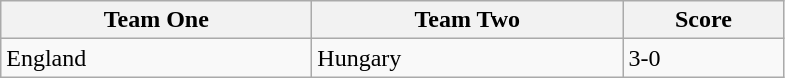<table class="wikitable">
<tr>
<th width=200>Team One</th>
<th width=200>Team Two</th>
<th width=100>Score</th>
</tr>
<tr>
<td> England</td>
<td> Hungary</td>
<td>3-0</td>
</tr>
</table>
